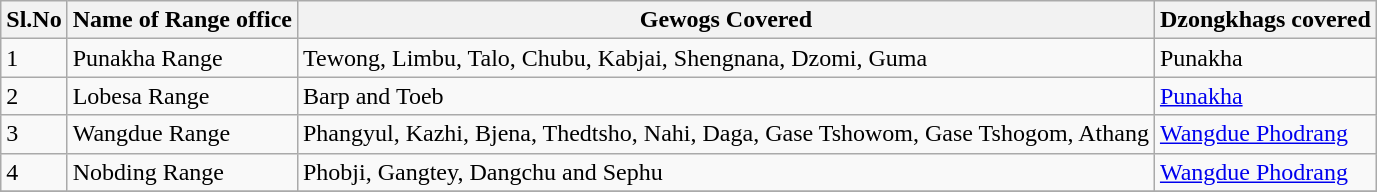<table class="wikitable">
<tr>
<th>Sl.No</th>
<th>Name of Range office</th>
<th>Gewogs Covered</th>
<th>Dzongkhags covered</th>
</tr>
<tr>
<td>1</td>
<td>Punakha Range</td>
<td>Tewong, Limbu, Talo, Chubu, Kabjai, Shengnana, Dzomi, Guma</td>
<td>Punakha</td>
</tr>
<tr>
<td>2</td>
<td>Lobesa Range</td>
<td>Barp and Toeb</td>
<td><a href='#'>Punakha</a></td>
</tr>
<tr>
<td>3</td>
<td>Wangdue Range</td>
<td>Phangyul, Kazhi, Bjena, Thedtsho, Nahi, Daga, Gase Tshowom, Gase Tshogom, Athang</td>
<td><a href='#'>Wangdue Phodrang</a></td>
</tr>
<tr>
<td>4</td>
<td>Nobding Range</td>
<td>Phobji, Gangtey, Dangchu and Sephu</td>
<td><a href='#'>Wangdue Phodrang</a></td>
</tr>
<tr>
</tr>
</table>
